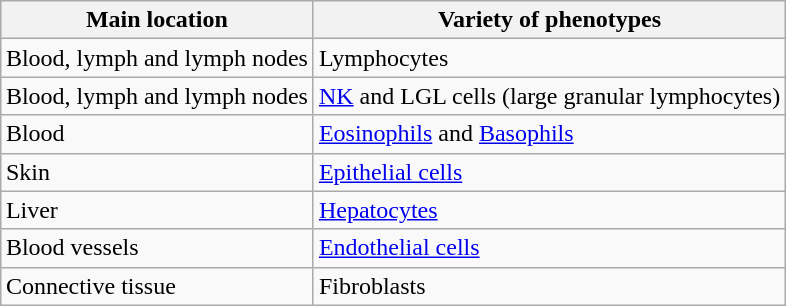<table class="wikitable" style="margin:1em auto 1em auto;">
<tr>
<th>Main location</th>
<th>Variety of phenotypes</th>
</tr>
<tr>
<td>Blood, lymph and lymph nodes</td>
<td>Lymphocytes</td>
</tr>
<tr>
<td>Blood, lymph and lymph nodes</td>
<td><a href='#'>NK</a> and LGL cells (large granular lymphocytes)</td>
</tr>
<tr>
<td>Blood</td>
<td><a href='#'>Eosinophils</a> and <a href='#'>Basophils</a></td>
</tr>
<tr>
<td>Skin</td>
<td><a href='#'>Epithelial cells</a></td>
</tr>
<tr>
<td>Liver</td>
<td><a href='#'>Hepatocytes</a></td>
</tr>
<tr>
<td>Blood vessels</td>
<td><a href='#'>Endothelial cells</a></td>
</tr>
<tr>
<td>Connective tissue</td>
<td>Fibroblasts</td>
</tr>
</table>
